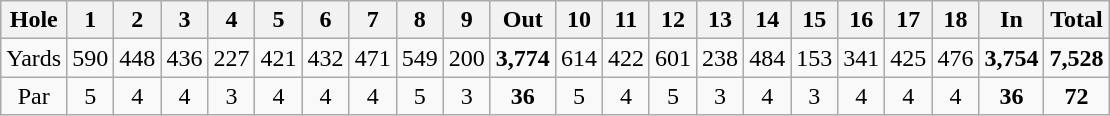<table class="wikitable" style="text-align:center">
<tr>
<th>Hole</th>
<th>1</th>
<th>2</th>
<th>3</th>
<th>4</th>
<th>5</th>
<th>6</th>
<th>7</th>
<th>8</th>
<th>9</th>
<th>Out</th>
<th>10</th>
<th>11</th>
<th>12</th>
<th>13</th>
<th>14</th>
<th>15</th>
<th>16</th>
<th>17</th>
<th>18</th>
<th>In</th>
<th>Total</th>
</tr>
<tr>
<td>Yards</td>
<td>590</td>
<td>448</td>
<td>436</td>
<td>227</td>
<td>421</td>
<td>432</td>
<td>471</td>
<td>549</td>
<td>200</td>
<td><strong>3,774</strong></td>
<td>614</td>
<td>422</td>
<td>601</td>
<td>238</td>
<td>484</td>
<td>153</td>
<td>341</td>
<td>425</td>
<td>476</td>
<td><strong>3,754</strong></td>
<td><strong>7,528</strong></td>
</tr>
<tr>
<td>Par</td>
<td>5</td>
<td>4</td>
<td>4</td>
<td>3</td>
<td>4</td>
<td>4</td>
<td>4</td>
<td>5</td>
<td>3</td>
<td><strong>36</strong></td>
<td>5</td>
<td>4</td>
<td>5</td>
<td>3</td>
<td>4</td>
<td>3</td>
<td>4</td>
<td>4</td>
<td>4</td>
<td><strong>36</strong></td>
<td><strong>72</strong></td>
</tr>
</table>
